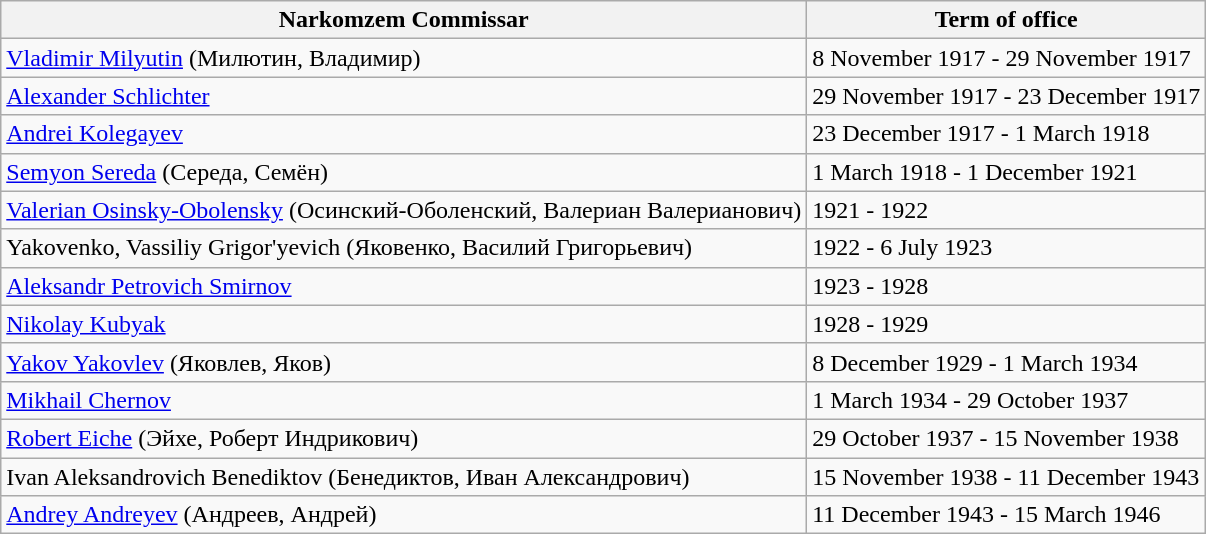<table class="wikitable">
<tr>
<th>Narkomzem Commissar</th>
<th>Term of office</th>
</tr>
<tr>
<td><a href='#'>Vladimir Milyutin</a> (Милютин, Владимир)</td>
<td>8 November 1917 - 29 November 1917</td>
</tr>
<tr>
<td><a href='#'>Alexander Schlichter</a></td>
<td>29 November 1917 - 23 December 1917</td>
</tr>
<tr>
<td><a href='#'>Andrei Kolegayev</a></td>
<td>23 December 1917 - 1 March 1918</td>
</tr>
<tr>
<td><a href='#'>Semyon Sereda</a> (Середа, Семëн)</td>
<td>1 March 1918 - 1 December 1921</td>
</tr>
<tr>
<td><a href='#'>Valerian Osinsky-Obolensky</a> (Осинский-Оболенский, Валериан Валерианович)</td>
<td>1921 - 1922</td>
</tr>
<tr>
<td>Yakovenko, Vassiliy Grigor'yevich (Яковенко, Василий Григорьевич)</td>
<td>1922 - 6 July 1923</td>
</tr>
<tr>
<td><a href='#'>Aleksandr Petrovich Smirnov</a></td>
<td>1923 - 1928</td>
</tr>
<tr>
<td><a href='#'>Nikolay Kubyak</a></td>
<td>1928 - 1929</td>
</tr>
<tr>
<td><a href='#'>Yakov Yakovlev</a> (Яковлев, Яков)</td>
<td>8 December 1929 - 1 March 1934</td>
</tr>
<tr>
<td><a href='#'>Mikhail Chernov</a></td>
<td>1 March 1934 - 29 October 1937</td>
</tr>
<tr>
<td><a href='#'>Robert Eiche</a> (Эйхе, Роберт Индрикович)</td>
<td>29 October 1937 - 15 November 1938</td>
</tr>
<tr>
<td>Ivan Aleksandrovich Benediktov (Бенедиктов, Иван Александрович)</td>
<td>15 November 1938 - 11 December 1943</td>
</tr>
<tr>
<td><a href='#'>Andrey Andreyev</a> (Андреев, Андрей)</td>
<td>11 December 1943 - 15 March 1946</td>
</tr>
</table>
